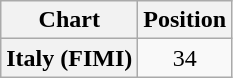<table class="wikitable plainrowheaders" style="text-align:center;">
<tr>
<th scope="col">Chart</th>
<th scope="col">Position</th>
</tr>
<tr>
<th scope="row">Italy (FIMI)</th>
<td>34</td>
</tr>
</table>
